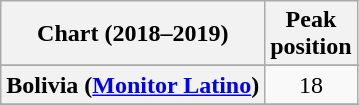<table class="wikitable sortable plainrowheaders" style="text-align:center">
<tr>
<th scope="col">Chart (2018–2019)</th>
<th scope="col">Peak<br> position</th>
</tr>
<tr>
</tr>
<tr>
</tr>
<tr>
<th scope="row">Bolivia (<a href='#'>Monitor Latino</a>)</th>
<td>18</td>
</tr>
<tr>
</tr>
<tr>
</tr>
</table>
